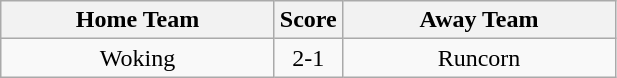<table class="wikitable" style="text-align:center;">
<tr>
<th width=175>Home Team</th>
<th width=20>Score</th>
<th width=175>Away Team</th>
</tr>
<tr>
<td>Woking</td>
<td>2-1</td>
<td>Runcorn</td>
</tr>
</table>
